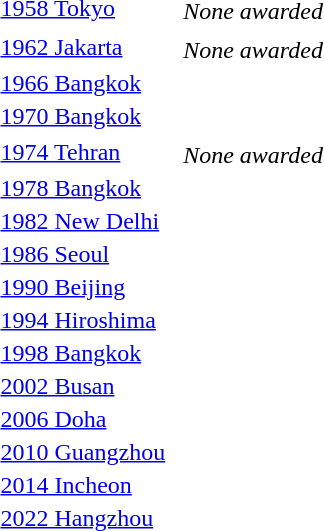<table>
<tr>
<td rowspan=2><a href='#'>1958 Tokyo</a></td>
<td rowspan=2></td>
<td rowspan=2></td>
<td></td>
</tr>
<tr>
<td><em>None awarded</em></td>
</tr>
<tr>
<td rowspan=2><a href='#'>1962 Jakarta</a></td>
<td rowspan=2></td>
<td rowspan=2></td>
<td></td>
</tr>
<tr>
<td><em>None awarded</em></td>
</tr>
<tr>
<td rowspan=2><a href='#'>1966 Bangkok</a></td>
<td rowspan=2></td>
<td rowspan=2></td>
<td></td>
</tr>
<tr>
<td></td>
</tr>
<tr>
<td rowspan=2><a href='#'>1970 Bangkok</a></td>
<td rowspan=2></td>
<td rowspan=2></td>
<td></td>
</tr>
<tr>
<td></td>
</tr>
<tr>
<td rowspan=2><a href='#'>1974 Tehran</a></td>
<td rowspan=2></td>
<td rowspan=2></td>
<td></td>
</tr>
<tr>
<td><em>None awarded</em></td>
</tr>
<tr>
<td rowspan=2><a href='#'>1978 Bangkok</a></td>
<td rowspan=2></td>
<td rowspan=2></td>
<td></td>
</tr>
<tr>
<td></td>
</tr>
<tr>
<td rowspan=2><a href='#'>1982 New Delhi</a></td>
<td rowspan=2></td>
<td rowspan=2></td>
<td></td>
</tr>
<tr>
<td></td>
</tr>
<tr>
<td rowspan=2><a href='#'>1986 Seoul</a></td>
<td rowspan=2></td>
<td rowspan=2></td>
<td></td>
</tr>
<tr>
<td></td>
</tr>
<tr>
<td rowspan=2><a href='#'>1990 Beijing</a></td>
<td rowspan=2></td>
<td rowspan=2></td>
<td></td>
</tr>
<tr>
<td></td>
</tr>
<tr>
<td rowspan=2><a href='#'>1994 Hiroshima</a></td>
<td rowspan=2></td>
<td rowspan=2></td>
<td></td>
</tr>
<tr>
<td></td>
</tr>
<tr>
<td rowspan=2><a href='#'>1998 Bangkok</a></td>
<td rowspan=2></td>
<td rowspan=2></td>
<td></td>
</tr>
<tr>
<td></td>
</tr>
<tr>
<td rowspan=2><a href='#'>2002 Busan</a></td>
<td rowspan=2></td>
<td rowspan=2></td>
<td></td>
</tr>
<tr>
<td></td>
</tr>
<tr>
<td rowspan=2><a href='#'>2006 Doha</a></td>
<td rowspan=2></td>
<td rowspan=2></td>
<td></td>
</tr>
<tr>
<td></td>
</tr>
<tr>
<td rowspan=2><a href='#'>2010 Guangzhou</a></td>
<td rowspan=2></td>
<td rowspan=2></td>
<td></td>
</tr>
<tr>
<td></td>
</tr>
<tr>
<td rowspan=2><a href='#'>2014 Incheon</a></td>
<td rowspan=2></td>
<td rowspan=2></td>
<td></td>
</tr>
<tr>
<td></td>
</tr>
<tr>
<td rowspan=2><a href='#'>2022 Hangzhou</a></td>
<td rowspan=2></td>
<td rowspan=2></td>
<td></td>
</tr>
<tr>
<td></td>
</tr>
</table>
